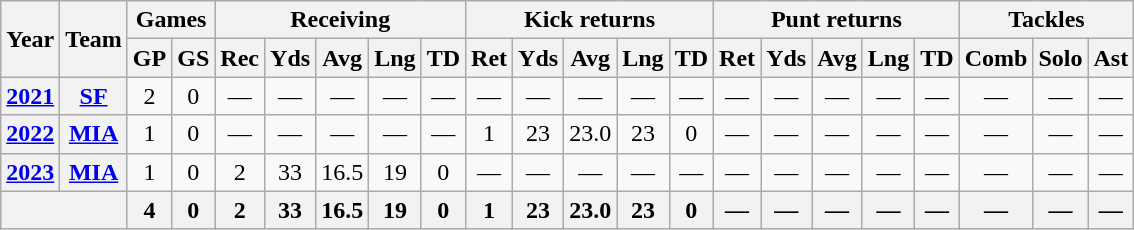<table class="wikitable" style="text-align:center;">
<tr>
<th rowspan="2">Year</th>
<th rowspan="2">Team</th>
<th colspan="2">Games</th>
<th colspan="5">Receiving</th>
<th colspan="5">Kick returns</th>
<th colspan="5">Punt returns</th>
<th colspan="3">Tackles</th>
</tr>
<tr>
<th>GP</th>
<th>GS</th>
<th>Rec</th>
<th>Yds</th>
<th>Avg</th>
<th>Lng</th>
<th>TD</th>
<th>Ret</th>
<th>Yds</th>
<th>Avg</th>
<th>Lng</th>
<th>TD</th>
<th>Ret</th>
<th>Yds</th>
<th>Avg</th>
<th>Lng</th>
<th>TD</th>
<th>Comb</th>
<th>Solo</th>
<th>Ast</th>
</tr>
<tr>
<th><a href='#'>2021</a></th>
<th><a href='#'>SF</a></th>
<td>2</td>
<td>0</td>
<td>—</td>
<td>—</td>
<td>—</td>
<td>—</td>
<td>—</td>
<td>—</td>
<td>—</td>
<td>—</td>
<td>—</td>
<td>—</td>
<td>—</td>
<td>—</td>
<td>—</td>
<td>—</td>
<td>—</td>
<td>—</td>
<td>—</td>
<td>—</td>
</tr>
<tr>
<th><a href='#'>2022</a></th>
<th><a href='#'>MIA</a></th>
<td>1</td>
<td>0</td>
<td>—</td>
<td>—</td>
<td>—</td>
<td>—</td>
<td>—</td>
<td>1</td>
<td>23</td>
<td>23.0</td>
<td>23</td>
<td>0</td>
<td>—</td>
<td>—</td>
<td>—</td>
<td>—</td>
<td>—</td>
<td>—</td>
<td>—</td>
<td>—</td>
</tr>
<tr>
<th><a href='#'>2023</a></th>
<th><a href='#'>MIA</a></th>
<td>1</td>
<td>0</td>
<td>2</td>
<td>33</td>
<td>16.5</td>
<td>19</td>
<td>0</td>
<td>—</td>
<td>—</td>
<td>—</td>
<td>—</td>
<td>—</td>
<td>—</td>
<td>—</td>
<td>—</td>
<td>—</td>
<td>—</td>
<td>—</td>
<td>—</td>
<td>—</td>
</tr>
<tr>
<th colspan="2"></th>
<th>4</th>
<th>0</th>
<th>2</th>
<th>33</th>
<th>16.5</th>
<th>19</th>
<th>0</th>
<th>1</th>
<th>23</th>
<th>23.0</th>
<th>23</th>
<th>0</th>
<th>—</th>
<th>—</th>
<th>—</th>
<th>—</th>
<th>—</th>
<th>—</th>
<th>—</th>
<th>—</th>
</tr>
</table>
